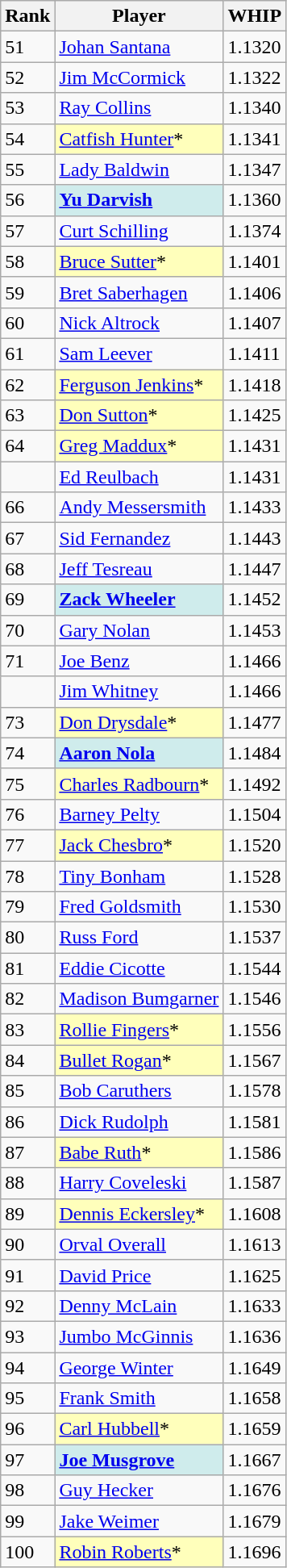<table class="wikitable" style="float:left;">
<tr style="white-space:nowrap;">
<th>Rank</th>
<th>Player</th>
<th>WHIP</th>
</tr>
<tr>
<td>51</td>
<td><a href='#'>Johan Santana</a></td>
<td>1.1320</td>
</tr>
<tr>
<td>52</td>
<td><a href='#'>Jim McCormick</a></td>
<td>1.1322</td>
</tr>
<tr>
<td>53</td>
<td><a href='#'>Ray Collins</a></td>
<td>1.1340</td>
</tr>
<tr>
<td>54</td>
<td style="background:#ffffbb;"><a href='#'>Catfish Hunter</a>*</td>
<td>1.1341</td>
</tr>
<tr>
<td>55</td>
<td><a href='#'>Lady Baldwin</a></td>
<td>1.1347</td>
</tr>
<tr>
<td>56</td>
<td style="background:#cfecec;"><strong><a href='#'>Yu Darvish</a></strong></td>
<td>1.1360</td>
</tr>
<tr>
<td>57</td>
<td><a href='#'>Curt Schilling</a></td>
<td>1.1374</td>
</tr>
<tr>
<td>58</td>
<td style="background:#ffffbb;"><a href='#'>Bruce Sutter</a>*</td>
<td>1.1401</td>
</tr>
<tr>
<td>59</td>
<td><a href='#'>Bret Saberhagen</a></td>
<td>1.1406</td>
</tr>
<tr>
<td>60</td>
<td><a href='#'>Nick Altrock</a></td>
<td>1.1407</td>
</tr>
<tr>
<td>61</td>
<td><a href='#'>Sam Leever</a></td>
<td>1.1411</td>
</tr>
<tr>
<td>62</td>
<td style="background:#ffffbb;"><a href='#'>Ferguson Jenkins</a>*</td>
<td>1.1418</td>
</tr>
<tr>
<td>63</td>
<td style="background:#ffffbb;"><a href='#'>Don Sutton</a>*</td>
<td>1.1425</td>
</tr>
<tr>
<td>64</td>
<td style="background:#ffffbb;"><a href='#'>Greg Maddux</a>*</td>
<td>1.1431</td>
</tr>
<tr>
<td></td>
<td><a href='#'>Ed Reulbach</a></td>
<td>1.1431</td>
</tr>
<tr>
<td>66</td>
<td><a href='#'>Andy Messersmith</a></td>
<td>1.1433</td>
</tr>
<tr>
<td>67</td>
<td><a href='#'>Sid Fernandez</a></td>
<td>1.1443</td>
</tr>
<tr>
<td>68</td>
<td><a href='#'>Jeff Tesreau</a></td>
<td>1.1447</td>
</tr>
<tr>
<td>69</td>
<td style="background:#cfecec;"><strong><a href='#'>Zack Wheeler</a></strong></td>
<td>1.1452</td>
</tr>
<tr>
<td>70</td>
<td><a href='#'>Gary Nolan</a></td>
<td>1.1453</td>
</tr>
<tr>
<td>71</td>
<td><a href='#'>Joe Benz</a></td>
<td>1.1466</td>
</tr>
<tr>
<td></td>
<td><a href='#'>Jim Whitney</a></td>
<td>1.1466</td>
</tr>
<tr>
<td>73</td>
<td style="background:#ffffbb;"><a href='#'>Don Drysdale</a>*</td>
<td>1.1477</td>
</tr>
<tr>
<td>74</td>
<td style="background:#cfecec;"><strong><a href='#'>Aaron Nola</a></strong></td>
<td>1.1484</td>
</tr>
<tr>
<td>75</td>
<td style="background:#ffffbb;"><a href='#'>Charles Radbourn</a>*</td>
<td>1.1492</td>
</tr>
<tr>
<td>76</td>
<td><a href='#'>Barney Pelty</a></td>
<td>1.1504</td>
</tr>
<tr>
<td>77</td>
<td style="background:#ffffbb;"><a href='#'>Jack Chesbro</a>*</td>
<td>1.1520</td>
</tr>
<tr>
<td>78</td>
<td><a href='#'>Tiny Bonham</a></td>
<td>1.1528</td>
</tr>
<tr>
<td>79</td>
<td><a href='#'>Fred Goldsmith</a></td>
<td>1.1530</td>
</tr>
<tr>
<td>80</td>
<td><a href='#'>Russ Ford</a></td>
<td>1.1537</td>
</tr>
<tr>
<td>81</td>
<td><a href='#'>Eddie Cicotte</a></td>
<td>1.1544</td>
</tr>
<tr>
<td>82</td>
<td><a href='#'>Madison Bumgarner</a></td>
<td>1.1546</td>
</tr>
<tr>
<td>83</td>
<td style="background:#ffffbb;"><a href='#'>Rollie Fingers</a>*</td>
<td>1.1556</td>
</tr>
<tr>
<td>84</td>
<td style="background:#ffffbb;"><a href='#'>Bullet Rogan</a>*</td>
<td>1.1567</td>
</tr>
<tr>
<td>85</td>
<td><a href='#'>Bob Caruthers</a></td>
<td>1.1578</td>
</tr>
<tr>
<td>86</td>
<td><a href='#'>Dick Rudolph</a></td>
<td>1.1581</td>
</tr>
<tr>
<td>87</td>
<td style="background:#ffffbb;"><a href='#'>Babe Ruth</a>*</td>
<td>1.1586</td>
</tr>
<tr>
<td>88</td>
<td><a href='#'>Harry Coveleski</a></td>
<td>1.1587</td>
</tr>
<tr>
<td>89</td>
<td style="background:#ffffbb;"><a href='#'>Dennis Eckersley</a>*</td>
<td>1.1608</td>
</tr>
<tr>
<td>90</td>
<td><a href='#'>Orval Overall</a></td>
<td>1.1613</td>
</tr>
<tr>
<td>91</td>
<td><a href='#'>David Price</a></td>
<td>1.1625</td>
</tr>
<tr>
<td>92</td>
<td><a href='#'>Denny McLain</a></td>
<td>1.1633</td>
</tr>
<tr>
<td>93</td>
<td><a href='#'>Jumbo McGinnis</a></td>
<td>1.1636</td>
</tr>
<tr>
<td>94</td>
<td><a href='#'>George Winter</a></td>
<td>1.1649</td>
</tr>
<tr>
<td>95</td>
<td><a href='#'>Frank Smith</a></td>
<td>1.1658</td>
</tr>
<tr>
<td>96</td>
<td style="background:#ffffbb;"><a href='#'>Carl Hubbell</a>*</td>
<td>1.1659</td>
</tr>
<tr>
<td>97</td>
<td style="background:#cfecec;"><strong><a href='#'>Joe Musgrove</a></strong></td>
<td>1.1667</td>
</tr>
<tr>
<td>98</td>
<td><a href='#'>Guy Hecker</a></td>
<td>1.1676</td>
</tr>
<tr>
<td>99</td>
<td><a href='#'>Jake Weimer</a></td>
<td>1.1679</td>
</tr>
<tr>
<td>100</td>
<td style="background:#ffffbb;"><a href='#'>Robin Roberts</a>*</td>
<td>1.1696</td>
</tr>
</table>
